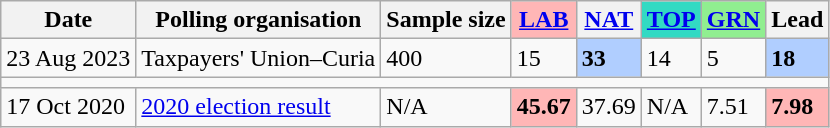<table class="wikitable">
<tr>
<th>Date</th>
<th>Polling organisation</th>
<th>Sample size</th>
<th style="background-color:#FFB6B6"><a href='#'>LAB</a></th>
<th><a href='#'>NAT</a></th>
<th style="background-color:#32DAC3"><a href='#'>TOP</a></th>
<th style="background-color:#90EE90"><a href='#'>GRN</a></th>
<th>Lead</th>
</tr>
<tr>
<td>23 Aug 2023</td>
<td>Taxpayers' Union–Curia</td>
<td>400</td>
<td>15</td>
<td style="background:#B0CEFF;"><strong>33</strong></td>
<td>14</td>
<td>5</td>
<td style="background:#B0CEFF;"><strong>18</strong></td>
</tr>
<tr>
<td colspan="8"></td>
</tr>
<tr>
<td>17 Oct 2020</td>
<td><a href='#'>2020 election result</a></td>
<td>N/A</td>
<td style="background-color:#FFB6B6;"><strong>45.67</strong></td>
<td>37.69</td>
<td>N/A</td>
<td>7.51</td>
<td style="background-color:#FFB6B6;"><strong>7.98</strong></td>
</tr>
</table>
